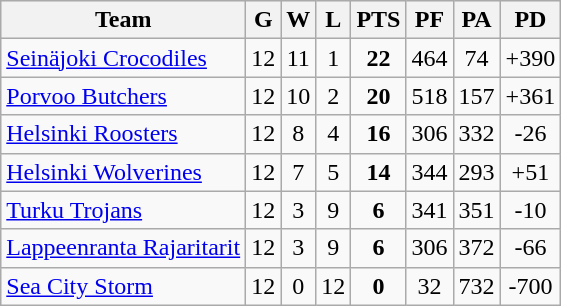<table class="wikitable" border="1">
<tr style="background:#efefef;">
<th>Team</th>
<th>G</th>
<th>W</th>
<th>L</th>
<th>PTS</th>
<th>PF</th>
<th>PA</th>
<th>PD</th>
</tr>
<tr style="text-align:center;">
<td align="left"><a href='#'>Seinäjoki Crocodiles</a></td>
<td>12</td>
<td>11</td>
<td>1</td>
<td><strong>22</strong></td>
<td>464</td>
<td>74</td>
<td>+390</td>
</tr>
<tr style="text-align:center;">
<td align="left"><a href='#'>Porvoo Butchers</a></td>
<td>12</td>
<td>10</td>
<td>2</td>
<td><strong>20</strong></td>
<td>518</td>
<td>157</td>
<td>+361</td>
</tr>
<tr style="text-align:center;">
<td align="left"><a href='#'>Helsinki Roosters</a></td>
<td>12</td>
<td>8</td>
<td>4</td>
<td><strong>16</strong></td>
<td>306</td>
<td>332</td>
<td>-26</td>
</tr>
<tr style="text-align:center;">
<td align="left"><a href='#'>Helsinki Wolverines</a></td>
<td>12</td>
<td>7</td>
<td>5</td>
<td><strong>14</strong></td>
<td>344</td>
<td>293</td>
<td>+51</td>
</tr>
<tr style="text-align:center;">
<td align="left"><a href='#'>Turku Trojans</a></td>
<td>12</td>
<td>3</td>
<td>9</td>
<td><strong>6</strong></td>
<td>341</td>
<td>351</td>
<td>-10</td>
</tr>
<tr style="text-align:center;">
<td align="left"><a href='#'>Lappeenranta Rajaritarit</a></td>
<td>12</td>
<td>3</td>
<td>9</td>
<td><strong>6</strong></td>
<td>306</td>
<td>372</td>
<td>-66</td>
</tr>
<tr style="text-align:center;">
<td align="left"><a href='#'>Sea City Storm</a></td>
<td>12</td>
<td>0</td>
<td>12</td>
<td><strong>0</strong></td>
<td>32</td>
<td>732</td>
<td>-700</td>
</tr>
</table>
